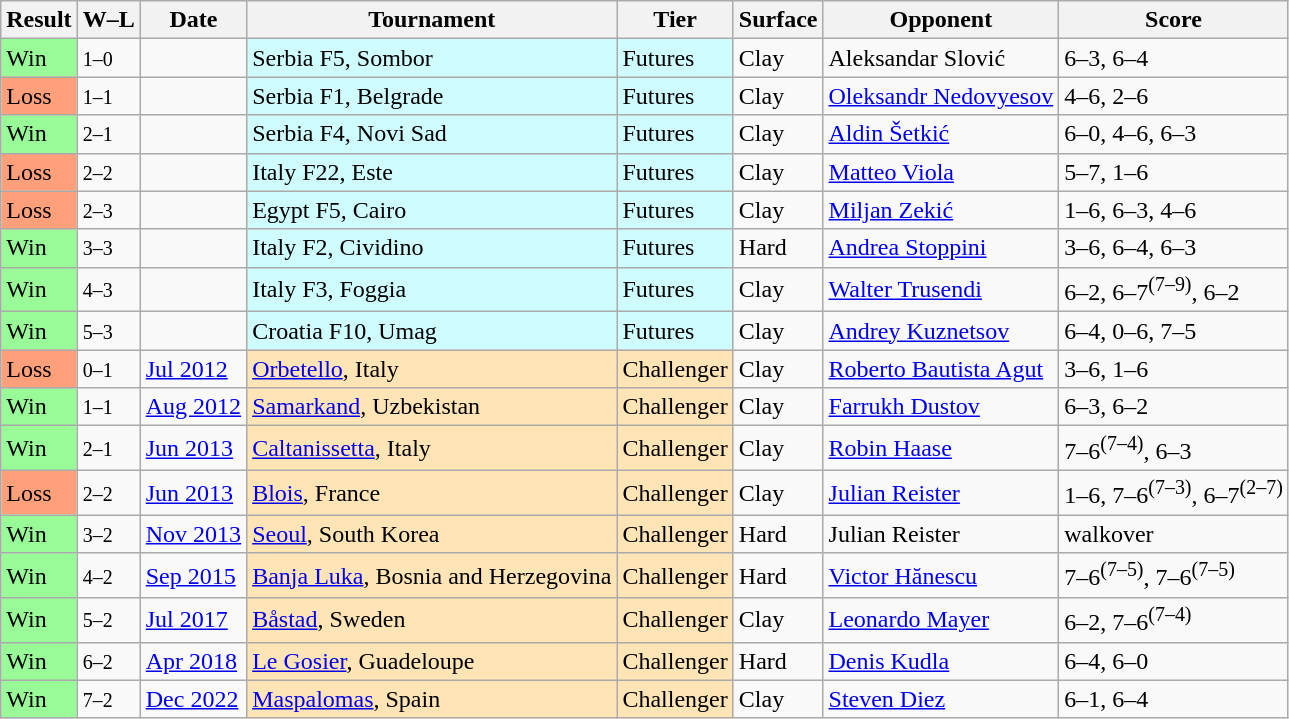<table class="sortable wikitable">
<tr>
<th>Result</th>
<th class="unsortable">W–L</th>
<th>Date</th>
<th>Tournament</th>
<th>Tier</th>
<th>Surface</th>
<th>Opponent</th>
<th class="unsortable">Score</th>
</tr>
<tr>
<td bgcolor=98fb98>Win</td>
<td><small>1–0</small></td>
<td></td>
<td bgcolor=cffcff>Serbia F5, Sombor</td>
<td bgcolor=cffcff>Futures</td>
<td>Clay</td>
<td> Aleksandar Slović</td>
<td>6–3, 6–4</td>
</tr>
<tr>
<td bgcolor=FFA07A>Loss</td>
<td><small>1–1</small></td>
<td></td>
<td bgcolor=cffcff>Serbia F1, Belgrade</td>
<td bgcolor=cffcff>Futures</td>
<td>Clay</td>
<td> <a href='#'>Oleksandr Nedovyesov</a></td>
<td>4–6, 2–6</td>
</tr>
<tr>
<td bgcolor=98fb98>Win</td>
<td><small>2–1</small></td>
<td></td>
<td bgcolor=cffcff>Serbia F4, Novi Sad</td>
<td bgcolor=cffcff>Futures</td>
<td>Clay</td>
<td> <a href='#'>Aldin Šetkić</a></td>
<td>6–0, 4–6, 6–3</td>
</tr>
<tr>
<td bgcolor=FFA07A>Loss</td>
<td><small>2–2</small></td>
<td></td>
<td bgcolor=cffcff>Italy F22, Este</td>
<td bgcolor=cffcff>Futures</td>
<td>Clay</td>
<td> <a href='#'>Matteo Viola</a></td>
<td>5–7, 1–6</td>
</tr>
<tr>
<td bgcolor=FFA07A>Loss</td>
<td><small>2–3</small></td>
<td></td>
<td bgcolor=cffcff>Egypt F5, Cairo</td>
<td bgcolor=cffcff>Futures</td>
<td>Clay</td>
<td> <a href='#'>Miljan Zekić</a></td>
<td>1–6, 6–3, 4–6</td>
</tr>
<tr>
<td bgcolor=98fb98>Win</td>
<td><small>3–3</small></td>
<td></td>
<td bgcolor=cffcff>Italy F2, Cividino</td>
<td bgcolor=cffcff>Futures</td>
<td>Hard</td>
<td> <a href='#'>Andrea Stoppini</a></td>
<td>3–6, 6–4, 6–3</td>
</tr>
<tr>
<td bgcolor=98fb98>Win</td>
<td><small>4–3</small></td>
<td></td>
<td bgcolor=cffcff>Italy F3, Foggia</td>
<td bgcolor=cffcff>Futures</td>
<td>Clay</td>
<td> <a href='#'>Walter Trusendi</a></td>
<td>6–2, 6–7<sup>(7–9)</sup>, 6–2</td>
</tr>
<tr>
<td bgcolor=98fb98>Win</td>
<td><small>5–3</small></td>
<td></td>
<td bgcolor=cffcff>Croatia F10, Umag</td>
<td bgcolor=cffcff>Futures</td>
<td>Clay</td>
<td> <a href='#'>Andrey Kuznetsov</a></td>
<td>6–4, 0–6, 7–5</td>
</tr>
<tr>
<td bgcolor=FFA07A>Loss</td>
<td><small>0–1</small></td>
<td><a href='#'>Jul 2012</a></td>
<td style="background:moccasin;"><a href='#'>Orbetello</a>, Italy</td>
<td style="background:moccasin;">Challenger</td>
<td>Clay</td>
<td> <a href='#'>Roberto Bautista Agut</a></td>
<td>3–6, 1–6</td>
</tr>
<tr>
<td bgcolor=98fb98>Win</td>
<td><small>1–1</small></td>
<td><a href='#'>Aug 2012</a></td>
<td style="background:moccasin;"><a href='#'>Samarkand</a>, Uzbekistan</td>
<td style="background:moccasin;">Challenger</td>
<td>Clay</td>
<td> <a href='#'>Farrukh Dustov</a></td>
<td>6–3, 6–2</td>
</tr>
<tr>
<td bgcolor=98fb98>Win</td>
<td><small>2–1</small></td>
<td><a href='#'>Jun 2013</a></td>
<td style="background:moccasin;"><a href='#'>Caltanissetta</a>, Italy</td>
<td style="background:moccasin;">Challenger</td>
<td>Clay</td>
<td> <a href='#'>Robin Haase</a></td>
<td>7–6<sup>(7–4)</sup>, 6–3</td>
</tr>
<tr>
<td bgcolor=FFA07A>Loss</td>
<td><small>2–2</small></td>
<td><a href='#'>Jun 2013</a></td>
<td style="background:moccasin;"><a href='#'>Blois</a>, France</td>
<td style="background:moccasin;">Challenger</td>
<td>Clay</td>
<td> <a href='#'>Julian Reister</a></td>
<td>1–6, 7–6<sup>(7–3)</sup>, 6–7<sup>(2–7)</sup></td>
</tr>
<tr>
<td bgcolor=98fb98>Win</td>
<td><small>3–2</small></td>
<td><a href='#'>Nov 2013</a></td>
<td style="background:moccasin;"><a href='#'>Seoul</a>, South Korea</td>
<td style="background:moccasin;">Challenger</td>
<td>Hard</td>
<td> Julian Reister</td>
<td>walkover</td>
</tr>
<tr>
<td bgcolor=98fb98>Win</td>
<td><small>4–2</small></td>
<td><a href='#'>Sep 2015</a></td>
<td style="background:moccasin;"><a href='#'>Banja Luka</a>, Bosnia and Herzegovina</td>
<td style="background:moccasin;">Challenger</td>
<td>Hard</td>
<td> <a href='#'>Victor Hănescu</a></td>
<td>7–6<sup>(7–5)</sup>, 7–6<sup>(7–5)</sup></td>
</tr>
<tr>
<td bgcolor=98fb98>Win</td>
<td><small>5–2</small></td>
<td><a href='#'>Jul 2017</a></td>
<td style="background:moccasin;"><a href='#'>Båstad</a>, Sweden</td>
<td style="background:moccasin;">Challenger</td>
<td>Clay</td>
<td> <a href='#'>Leonardo Mayer</a></td>
<td>6–2, 7–6<sup>(7–4)</sup></td>
</tr>
<tr>
<td bgcolor=98fb98>Win</td>
<td><small>6–2</small></td>
<td><a href='#'>Apr 2018</a></td>
<td style="background:moccasin;"><a href='#'>Le Gosier</a>, Guadeloupe</td>
<td style="background:moccasin;">Challenger</td>
<td>Hard</td>
<td> <a href='#'>Denis Kudla</a></td>
<td>6–4, 6–0</td>
</tr>
<tr>
<td bgcolor=98fb98>Win</td>
<td><small>7–2</small></td>
<td><a href='#'>Dec 2022</a></td>
<td style="background:moccasin;"><a href='#'>Maspalomas</a>, Spain</td>
<td style="background:moccasin;">Challenger</td>
<td>Clay</td>
<td> <a href='#'>Steven Diez</a></td>
<td>6–1, 6–4</td>
</tr>
</table>
